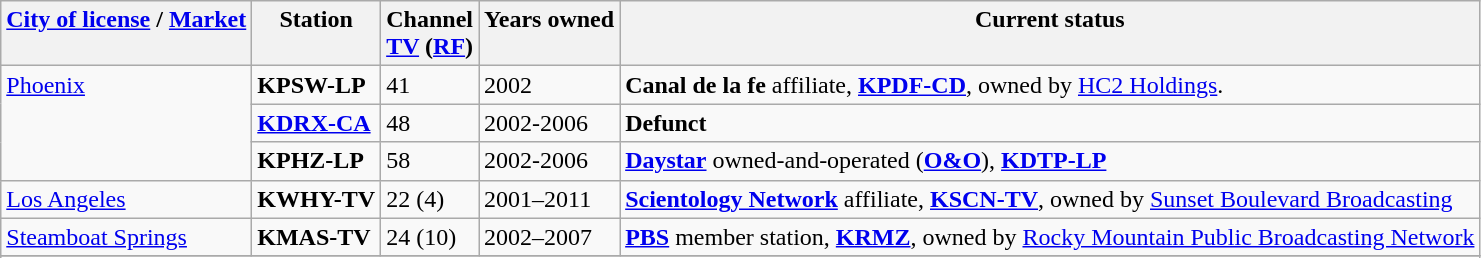<table class="wikitable sortable">
<tr style="vertical-align: top; text-align: center;">
<th><a href='#'>City of license</a> / <a href='#'>Market</a></th>
<th>Station</th>
<th>Channel<br><a href='#'>TV</a> (<a href='#'>RF</a>)</th>
<th>Years owned</th>
<th>Current status</th>
</tr>
<tr style="vertical-align: top; text-align: left;">
<td rowspan="3"><a href='#'>Phoenix</a></td>
<td><strong>KPSW-LP</strong></td>
<td>41</td>
<td>2002</td>
<td><strong>Canal de la fe</strong> affiliate, <strong><a href='#'>KPDF-CD</a></strong>, owned by <a href='#'>HC2 Holdings</a>.</td>
</tr>
<tr style="vertical-align: top; text-align: left;">
<td><strong><a href='#'>KDRX-CA</a></strong></td>
<td>48</td>
<td>2002-2006</td>
<td><strong>Defunct</strong></td>
</tr>
<tr style="vertical-align: top; text-align: left;">
<td><strong>KPHZ-LP</strong></td>
<td>58</td>
<td>2002-2006</td>
<td><strong><a href='#'>Daystar</a></strong> owned-and-operated (<a href='#'><strong>O&O</strong></a>), <strong><a href='#'>KDTP-LP</a></strong></td>
</tr>
<tr style="vertical-align: top; text-align: left;">
<td><a href='#'>Los Angeles</a></td>
<td><strong>KWHY-TV</strong></td>
<td>22 (4)</td>
<td>2001–2011</td>
<td><strong><a href='#'>Scientology Network</a></strong> affiliate, <strong><a href='#'>KSCN-TV</a></strong>, owned by <a href='#'>Sunset Boulevard Broadcasting</a></td>
</tr>
<tr style="vertical-align: top; text-align: left;">
<td><a href='#'>Steamboat Springs</a></td>
<td><strong>KMAS-TV</strong></td>
<td>24 (10)</td>
<td>2002–2007</td>
<td><strong><a href='#'>PBS</a></strong> member station, <strong><a href='#'>KRMZ</a></strong>, owned by <a href='#'>Rocky Mountain Public Broadcasting Network</a></td>
</tr>
<tr style="vertical-align: top; text-align: left;">
</tr>
<tr>
</tr>
</table>
